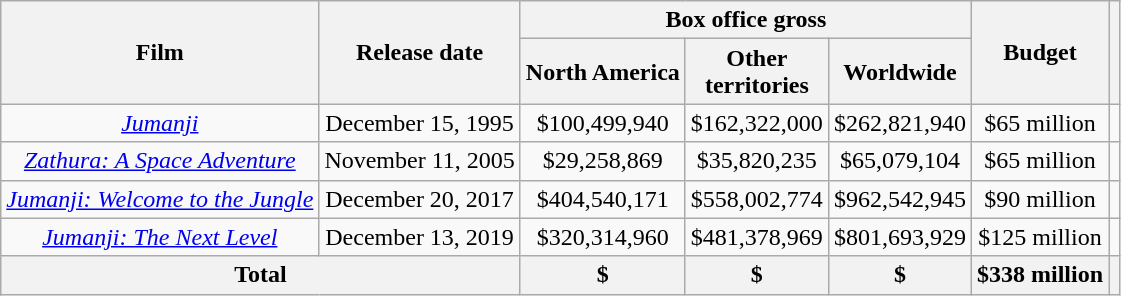<table class="wikitable sortable" border="1" style="text-align: center;">
<tr>
<th rowspan="2">Film</th>
<th rowspan="2">Release date</th>
<th colspan="3">Box office gross</th>
<th rowspan="2">Budget</th>
<th rowspan="2"></th>
</tr>
<tr>
<th>North America</th>
<th>Other<br>territories</th>
<th>Worldwide</th>
</tr>
<tr>
<td><em><a href='#'>Jumanji</a></em></td>
<td>December 15, 1995</td>
<td style="text-align:center;">$100,499,940</td>
<td style="text-align:center;">$162,322,000</td>
<td style="text-align:center;">$262,821,940</td>
<td style="text-align:center;">$65 million</td>
<td></td>
</tr>
<tr>
<td><em><a href='#'>Zathura: A Space Adventure</a></em></td>
<td>November 11, 2005</td>
<td style="text-align:center;">$29,258,869</td>
<td style="text-align:center;">$35,820,235</td>
<td style="text-align:center;">$65,079,104</td>
<td style="text-align:center;">$65 million</td>
<td></td>
</tr>
<tr>
<td><em><a href='#'>Jumanji: Welcome to the Jungle</a></em></td>
<td>December 20, 2017</td>
<td style="text-align:center;">$404,540,171</td>
<td style="text-align:center;">$558,002,774</td>
<td style="text-align:center;">$962,542,945</td>
<td style="text-align:center;">$90 million</td>
<td></td>
</tr>
<tr>
<td><em><a href='#'>Jumanji: The Next Level</a></em></td>
<td>December 13, 2019</td>
<td style="text-align:center;">$320,314,960</td>
<td style="text-align:center;">$481,378,969</td>
<td style="text-align:center;">$801,693,929</td>
<td style="text-align:center;">$125 million</td>
<td></td>
</tr>
<tr>
<th colspan="2">Total</th>
<th>$</th>
<th>$</th>
<th>$</th>
<th>$338 million</th>
<th></th>
</tr>
</table>
